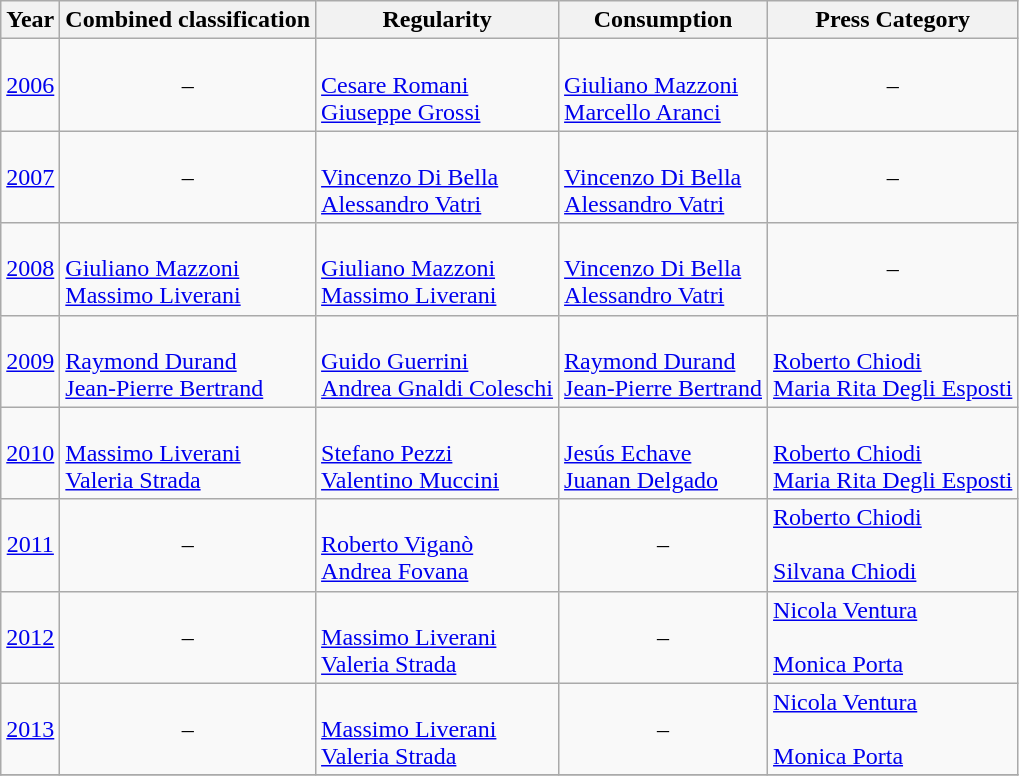<table class="wikitable" border="1">
<tr>
<th>Year</th>
<th>Combined classification</th>
<th>Regularity</th>
<th>Consumption</th>
<th>Press Category</th>
</tr>
<tr>
<td align="center"><a href='#'>2006</a></td>
<td align="center">–</td>
<td><br> <a href='#'>Cesare Romani</a><br>
 <a href='#'>Giuseppe Grossi</a></td>
<td><br> <a href='#'>Giuliano Mazzoni</a><br>
 <a href='#'>Marcello Aranci</a></td>
<td align="center">–</td>
</tr>
<tr>
<td align="center"><a href='#'>2007</a></td>
<td align="center">–</td>
<td><br> <a href='#'>Vincenzo Di Bella</a><br>
 <a href='#'>Alessandro Vatri</a></td>
<td><br> <a href='#'>Vincenzo Di Bella</a><br>
 <a href='#'>Alessandro Vatri</a></td>
<td align="center">–</td>
</tr>
<tr>
<td align="center"><a href='#'>2008</a></td>
<td><br> <a href='#'>Giuliano Mazzoni</a><br>
 <a href='#'>Massimo Liverani</a></td>
<td><br> <a href='#'>Giuliano Mazzoni</a><br>
 <a href='#'>Massimo Liverani</a></td>
<td><br> <a href='#'>Vincenzo Di Bella</a><br>
 <a href='#'>Alessandro Vatri</a></td>
<td align="center">–</td>
</tr>
<tr>
<td align="center"><a href='#'>2009</a></td>
<td><br> <a href='#'>Raymond Durand</a><br>
 <a href='#'>Jean-Pierre Bertrand</a></td>
<td><br> <a href='#'>Guido Guerrini</a><br>
 <a href='#'>Andrea Gnaldi Coleschi</a></td>
<td><br> <a href='#'>Raymond Durand</a><br>
 <a href='#'>Jean-Pierre Bertrand</a></td>
<td><br> <a href='#'>Roberto Chiodi</a><br>
 <a href='#'>Maria Rita Degli Esposti</a></td>
</tr>
<tr>
<td align="center"><a href='#'>2010</a></td>
<td><br> <a href='#'>Massimo Liverani</a><br>
 <a href='#'>Valeria Strada</a></td>
<td><br> <a href='#'>Stefano Pezzi</a><br>
 <a href='#'>Valentino Muccini</a></td>
<td><br> <a href='#'>Jesús Echave</a><br>
 <a href='#'>Juanan Delgado</a></td>
<td><br> <a href='#'>Roberto Chiodi</a><br>
 <a href='#'>Maria Rita Degli Esposti</a></td>
</tr>
<tr>
<td align="center"><a href='#'>2011</a></td>
<td align="center">–</td>
<td><br> <a href='#'>Roberto Viganò</a><br>
 <a href='#'>Andrea Fovana</a></td>
<td align="center">–</td>
<td> <a href='#'>Roberto Chiodi</a><br><br> <a href='#'>Silvana Chiodi</a></td>
</tr>
<tr>
<td align="center"><a href='#'>2012</a></td>
<td align="center">–</td>
<td><br> <a href='#'>Massimo Liverani</a><br>
 <a href='#'>Valeria Strada</a></td>
<td align="center">–</td>
<td> <a href='#'>Nicola Ventura</a><br><br> <a href='#'>Monica Porta</a></td>
</tr>
<tr>
<td align="center"><a href='#'>2013</a></td>
<td align="center">–</td>
<td><br> <a href='#'>Massimo Liverani</a><br> <a href='#'>Valeria Strada</a></td>
<td align="center">–</td>
<td> <a href='#'>Nicola Ventura</a><br><br> <a href='#'>Monica Porta</a></td>
</tr>
<tr>
</tr>
</table>
